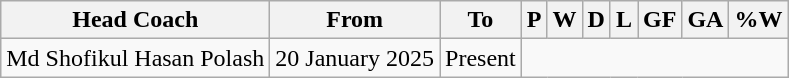<table class="wikitable sortable" style="text-align:center">
<tr>
<th>Head Coach</th>
<th Class="unsortable">From</th>
<th Class="unsortable">To</th>
<th abbr="3">P</th>
<th abbr="1">W</th>
<th abbr="1">D</th>
<th abbr="1">L</th>
<th abbr="4">GF</th>
<th abbr="6">GA</th>
<th abbr="50">%W</th>
</tr>
<tr>
<td align=left> Md Shofikul Hasan Polash</td>
<td align=left>20 January 2025</td>
<td align=left>Present<br></td>
</tr>
</table>
